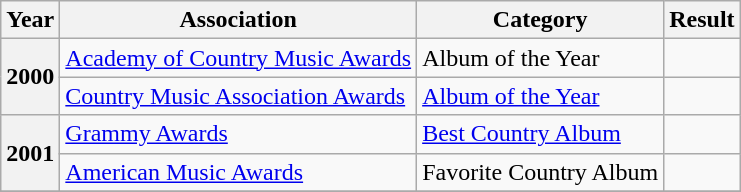<table class="wikitable">
<tr>
<th>Year</th>
<th>Association</th>
<th>Category</th>
<th>Result</th>
</tr>
<tr>
<th rowspan=2>2000</th>
<td><a href='#'>Academy of Country Music Awards</a></td>
<td>Album of the Year</td>
<td></td>
</tr>
<tr>
<td><a href='#'>Country Music Association Awards</a></td>
<td><a href='#'>Album of the Year</a></td>
<td></td>
</tr>
<tr>
<th rowspan=2>2001</th>
<td><a href='#'>Grammy Awards</a></td>
<td><a href='#'>Best Country Album</a></td>
<td></td>
</tr>
<tr>
<td><a href='#'>American Music Awards</a></td>
<td>Favorite Country Album</td>
<td></td>
</tr>
<tr>
</tr>
</table>
